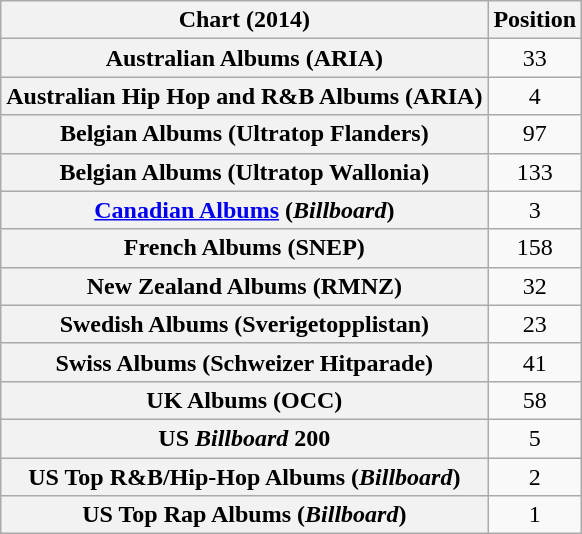<table class="wikitable sortable plainrowheaders" style="text-align:center">
<tr>
<th scope="col">Chart (2014)</th>
<th scope="col">Position</th>
</tr>
<tr>
<th scope="row">Australian Albums (ARIA)</th>
<td style="text-align:center;">33</td>
</tr>
<tr>
<th scope="row">Australian Hip Hop and R&B Albums (ARIA)</th>
<td>4</td>
</tr>
<tr>
<th scope="row">Belgian Albums (Ultratop Flanders)</th>
<td>97</td>
</tr>
<tr>
<th scope="row">Belgian Albums (Ultratop Wallonia)</th>
<td>133</td>
</tr>
<tr>
<th scope="row"><a href='#'>Canadian Albums</a> (<em>Billboard</em>)</th>
<td>3</td>
</tr>
<tr>
<th scope="row">French Albums (SNEP)</th>
<td>158</td>
</tr>
<tr>
<th scope="row">New Zealand Albums (RMNZ)</th>
<td style="text-align:center;">32</td>
</tr>
<tr>
<th scope="row">Swedish Albums (Sverigetopplistan)</th>
<td>23</td>
</tr>
<tr>
<th scope="row">Swiss Albums (Schweizer Hitparade)</th>
<td style="text-align:center;">41</td>
</tr>
<tr>
<th scope="row">UK Albums (OCC)</th>
<td>58</td>
</tr>
<tr>
<th scope="row">US <em>Billboard</em> 200</th>
<td>5</td>
</tr>
<tr>
<th scope="row">US Top R&B/Hip-Hop Albums (<em>Billboard</em>)</th>
<td style="text-align:center;">2</td>
</tr>
<tr>
<th scope="row">US Top Rap Albums (<em>Billboard</em>)</th>
<td>1</td>
</tr>
</table>
